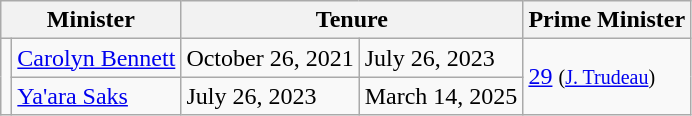<table class="wikitable">
<tr>
<th colspan="2">Minister</th>
<th colspan="2">Tenure</th>
<th>Prime Minister</th>
</tr>
<tr>
<td rowspan="8" ></td>
<td><a href='#'>Carolyn Bennett</a></td>
<td>October 26, 2021</td>
<td>July 26, 2023</td>
<td rowspan="8"><a href='#'>29</a> <small>(<a href='#'>J. Trudeau</a>)</small></td>
</tr>
<tr>
<td><a href='#'>Ya'ara Saks</a></td>
<td>July 26, 2023</td>
<td>March 14, 2025</td>
</tr>
</table>
